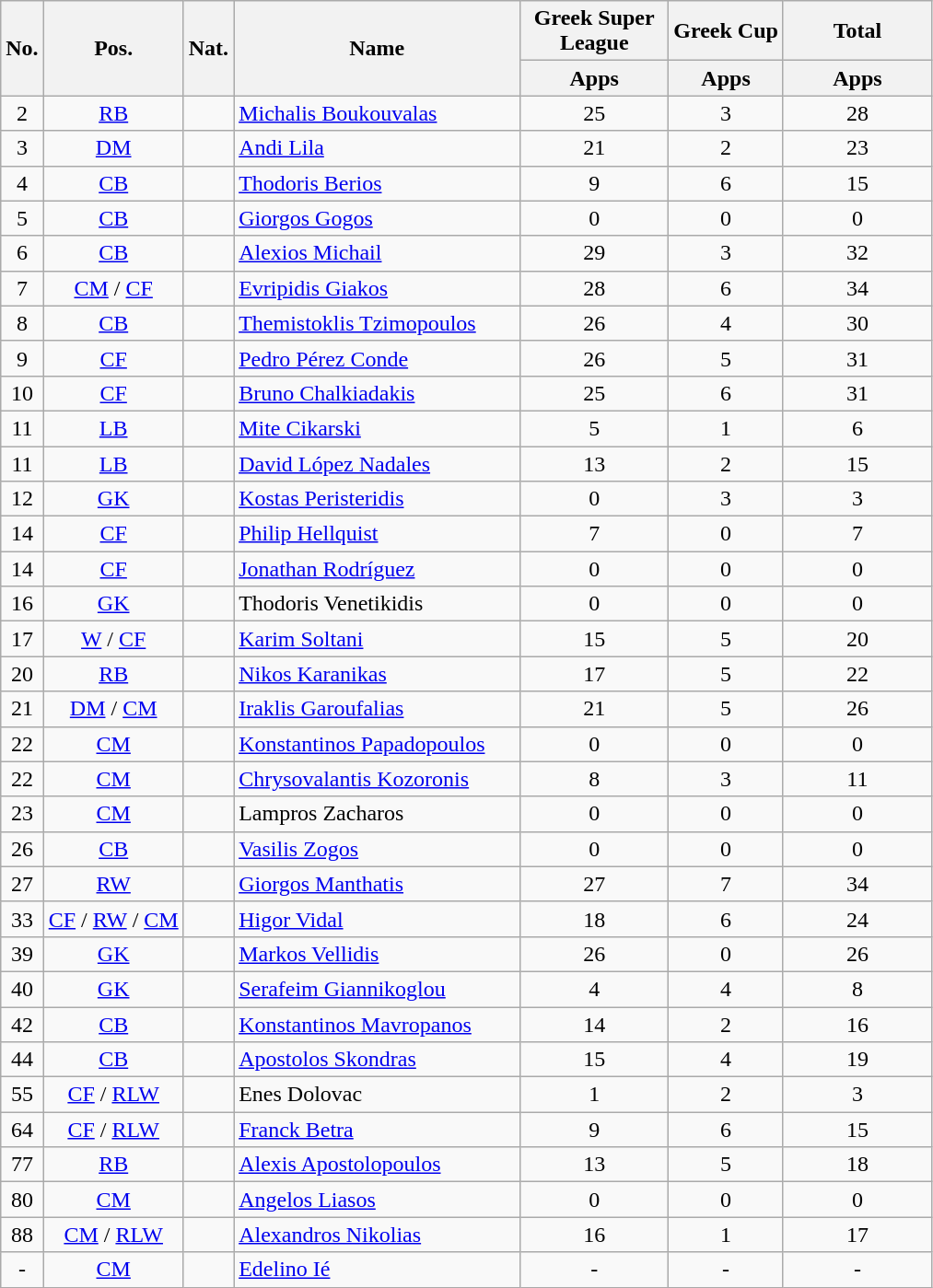<table class="wikitable sortable" style="text-align:center">
<tr>
<th rowspan=2 style="text-align:center;">No.</th>
<th rowspan=2 style="text-align:center;">Pos.</th>
<th rowspan=2 style="text-align:center;">Nat.</th>
<th rowspan=2 style="text-align:center; width:200px;">Name</th>
<th style="text-align:center; width:100px;">Greek Super League</th>
<th>Greek Cup</th>
<th style="text-align:center; width:100px;">Total</th>
</tr>
<tr>
<th style="text-align:center;">Apps</th>
<th>Apps</th>
<th style="text-align:center;">Apps</th>
</tr>
<tr>
<td>2</td>
<td><a href='#'>RB</a></td>
<td></td>
<td align=left><a href='#'>Michalis Boukouvalas</a></td>
<td>25</td>
<td>3</td>
<td>28</td>
</tr>
<tr>
<td>3</td>
<td><a href='#'>DM</a></td>
<td></td>
<td align=left><a href='#'>Andi Lila</a></td>
<td>21</td>
<td>2</td>
<td>23</td>
</tr>
<tr>
<td>4</td>
<td><a href='#'>CB</a></td>
<td></td>
<td align=left><a href='#'>Thodoris Berios</a></td>
<td>9</td>
<td>6</td>
<td>15</td>
</tr>
<tr>
<td>5</td>
<td><a href='#'>CB</a></td>
<td></td>
<td align=left><a href='#'>Giorgos Gogos</a></td>
<td>0</td>
<td>0</td>
<td>0</td>
</tr>
<tr>
<td>6</td>
<td><a href='#'>CB</a></td>
<td></td>
<td align=left><a href='#'>Alexios Michail</a></td>
<td>29</td>
<td>3</td>
<td>32</td>
</tr>
<tr>
<td>7</td>
<td><a href='#'>CM</a> / <a href='#'>CF</a></td>
<td></td>
<td align=left><a href='#'>Evripidis Giakos</a></td>
<td>28</td>
<td>6</td>
<td>34</td>
</tr>
<tr>
<td>8</td>
<td><a href='#'>CB</a></td>
<td></td>
<td align=left><a href='#'>Themistoklis Tzimopoulos</a></td>
<td>26</td>
<td>4</td>
<td>30</td>
</tr>
<tr>
<td>9</td>
<td><a href='#'>CF</a></td>
<td></td>
<td align=left><a href='#'>Pedro Pérez Conde</a></td>
<td>26</td>
<td>5</td>
<td>31</td>
</tr>
<tr>
<td>10</td>
<td><a href='#'>CF</a></td>
<td></td>
<td align=left><a href='#'>Bruno Chalkiadakis</a></td>
<td>25</td>
<td>6</td>
<td>31</td>
</tr>
<tr>
<td>11</td>
<td><a href='#'>LB</a></td>
<td></td>
<td align=left><a href='#'>Mite Cikarski</a></td>
<td>5</td>
<td>1</td>
<td>6</td>
</tr>
<tr>
<td>11</td>
<td><a href='#'>LB</a></td>
<td></td>
<td align=left><a href='#'>David López Nadales</a></td>
<td>13</td>
<td>2</td>
<td>15</td>
</tr>
<tr>
<td>12</td>
<td><a href='#'>GK</a></td>
<td></td>
<td align=left><a href='#'>Kostas Peristeridis</a></td>
<td>0</td>
<td>3</td>
<td>3</td>
</tr>
<tr>
<td>14</td>
<td><a href='#'>CF</a></td>
<td></td>
<td align=left><a href='#'>Philip Hellquist</a></td>
<td>7</td>
<td>0</td>
<td>7</td>
</tr>
<tr>
<td>14</td>
<td><a href='#'>CF</a></td>
<td></td>
<td align=left><a href='#'>Jonathan Rodríguez</a></td>
<td>0</td>
<td>0</td>
<td>0</td>
</tr>
<tr>
<td>16</td>
<td><a href='#'>GK</a></td>
<td></td>
<td align=left>Thodoris Venetikidis</td>
<td>0</td>
<td>0</td>
<td>0</td>
</tr>
<tr>
<td>17</td>
<td><a href='#'>W</a> / <a href='#'>CF</a></td>
<td> </td>
<td align=left><a href='#'>Karim Soltani</a></td>
<td>15</td>
<td>5</td>
<td>20</td>
</tr>
<tr>
<td>20</td>
<td><a href='#'>RB</a></td>
<td></td>
<td align=left><a href='#'>Nikos Karanikas</a></td>
<td>17</td>
<td>5</td>
<td>22</td>
</tr>
<tr>
<td>21</td>
<td><a href='#'>DM</a> / <a href='#'>CM</a></td>
<td></td>
<td align=left><a href='#'>Iraklis Garoufalias</a></td>
<td>21</td>
<td>5</td>
<td>26</td>
</tr>
<tr>
<td>22</td>
<td><a href='#'>CM</a></td>
<td></td>
<td align=left><a href='#'>Konstantinos Papadopoulos</a></td>
<td>0</td>
<td>0</td>
<td>0</td>
</tr>
<tr>
<td>22</td>
<td><a href='#'>CM</a></td>
<td></td>
<td align=left><a href='#'>Chrysovalantis Kozoronis</a></td>
<td>8</td>
<td>3</td>
<td>11</td>
</tr>
<tr>
<td>23</td>
<td><a href='#'>CM</a></td>
<td></td>
<td align=left>Lampros Zacharos</td>
<td>0</td>
<td>0</td>
<td>0</td>
</tr>
<tr>
<td>26</td>
<td><a href='#'>CB</a></td>
<td></td>
<td align=left><a href='#'>Vasilis Zogos</a></td>
<td>0</td>
<td>0</td>
<td>0</td>
</tr>
<tr>
<td>27</td>
<td><a href='#'>RW</a></td>
<td></td>
<td align=left><a href='#'>Giorgos Manthatis</a></td>
<td>27</td>
<td>7</td>
<td>34</td>
</tr>
<tr>
<td>33</td>
<td><a href='#'>CF</a> / <a href='#'>RW</a> / <a href='#'>CM</a></td>
<td></td>
<td align=left><a href='#'>Higor Vidal</a></td>
<td>18</td>
<td>6</td>
<td>24</td>
</tr>
<tr>
<td>39</td>
<td><a href='#'>GK</a></td>
<td></td>
<td align=left><a href='#'>Markos Vellidis</a></td>
<td>26</td>
<td>0</td>
<td>26</td>
</tr>
<tr>
<td>40</td>
<td><a href='#'>GK</a></td>
<td></td>
<td align=left><a href='#'>Serafeim Giannikoglou</a></td>
<td>4</td>
<td>4</td>
<td>8</td>
</tr>
<tr>
<td>42</td>
<td><a href='#'>CB</a></td>
<td></td>
<td align=left><a href='#'>Konstantinos Mavropanos</a></td>
<td>14</td>
<td>2</td>
<td>16</td>
</tr>
<tr>
<td>44</td>
<td><a href='#'>CB</a></td>
<td></td>
<td align=left><a href='#'>Apostolos Skondras</a></td>
<td>15</td>
<td>4</td>
<td>19</td>
</tr>
<tr>
<td>55</td>
<td><a href='#'>CF</a> / <a href='#'>RLW</a></td>
<td></td>
<td align=left>Enes Dolovac</td>
<td>1</td>
<td>2</td>
<td>3</td>
</tr>
<tr>
<td>64</td>
<td><a href='#'>CF</a> / <a href='#'>RLW</a></td>
<td></td>
<td align=left><a href='#'>Franck Betra</a></td>
<td>9</td>
<td>6</td>
<td>15</td>
</tr>
<tr>
<td>77</td>
<td><a href='#'>RB</a></td>
<td></td>
<td align=left><a href='#'>Alexis Apostolopoulos</a></td>
<td>13</td>
<td>5</td>
<td>18</td>
</tr>
<tr>
<td>80</td>
<td><a href='#'>CM</a></td>
<td></td>
<td align=left><a href='#'>Angelos Liasos</a></td>
<td>0</td>
<td>0</td>
<td>0</td>
</tr>
<tr>
<td>88</td>
<td><a href='#'>CM</a> / <a href='#'>RLW</a></td>
<td></td>
<td align=left><a href='#'>Alexandros Nikolias</a></td>
<td>16</td>
<td>1</td>
<td>17</td>
</tr>
<tr>
<td>-</td>
<td><a href='#'>CM</a></td>
<td></td>
<td align=left><a href='#'>Edelino Ié</a></td>
<td>-</td>
<td>-</td>
<td>-</td>
</tr>
</table>
